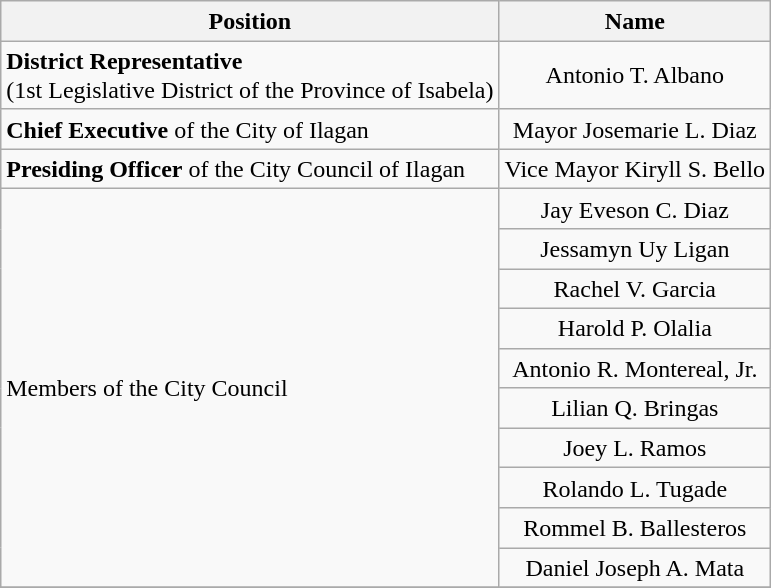<table class="wikitable" style="line-height:1.20em; font-size:100%;">
<tr>
<th>Position</th>
<th>Name</th>
</tr>
<tr>
<td><strong>District Representative</strong><br>(1st Legislative District of the Province of Isabela)</td>
<td style="text-align:center;">Antonio T. Albano</td>
</tr>
<tr>
<td><strong>Chief Executive</strong> of the City of Ilagan</td>
<td style="text-align:center;">Mayor Josemarie L. Diaz</td>
</tr>
<tr>
<td><strong>Presiding Officer</strong> of the City Council of Ilagan</td>
<td style="text-align:center;">Vice Mayor Kiryll S. Bello</td>
</tr>
<tr>
<td rowspan="10">Members of the City Council</td>
<td style="text-align:center;">Jay Eveson C. Diaz</td>
</tr>
<tr>
<td style="text-align:center;">Jessamyn Uy Ligan</td>
</tr>
<tr>
<td style="text-align:center;">Rachel V. Garcia</td>
</tr>
<tr>
<td style="text-align:center;">Harold P. Olalia</td>
</tr>
<tr>
<td style="text-align:center;">Antonio R. Montereal, Jr.</td>
</tr>
<tr>
<td style="text-align:center;">Lilian Q. Bringas</td>
</tr>
<tr>
<td style="text-align:center;">Joey L. Ramos</td>
</tr>
<tr>
<td style="text-align:center;">Rolando L. Tugade</td>
</tr>
<tr>
<td style="text-align:center;">Rommel B. Ballesteros</td>
</tr>
<tr>
<td style="text-align:center;">Daniel Joseph A. Mata</td>
</tr>
<tr>
</tr>
</table>
